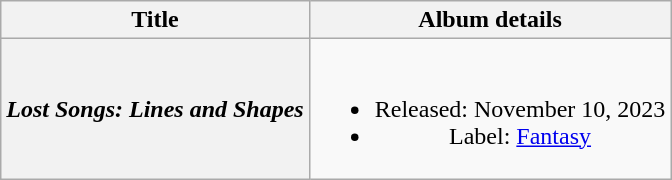<table class="wikitable plainrowheaders" style="text-align:center;">
<tr>
<th scope="col">Title</th>
<th scope="col">Album details</th>
</tr>
<tr>
<th scope="row"><em>Lost Songs: Lines and Shapes</em></th>
<td><br><ul><li>Released: November 10, 2023</li><li>Label: <a href='#'>Fantasy</a></li></ul></td>
</tr>
</table>
